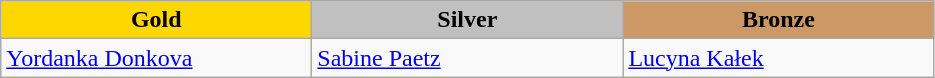<table class="wikitable" style="text-align:left">
<tr align="center">
<td width=200 bgcolor=gold><strong>Gold</strong></td>
<td width=200 bgcolor=silver><strong>Silver</strong></td>
<td width=200 bgcolor=CC9966><strong>Bronze</strong></td>
</tr>
<tr>
<td><a href='#'>Yordanka Donkova</a><br><em></em></td>
<td><a href='#'>Sabine Paetz</a><br><em></em></td>
<td><a href='#'>Lucyna Kałek</a><br><em></em></td>
</tr>
</table>
